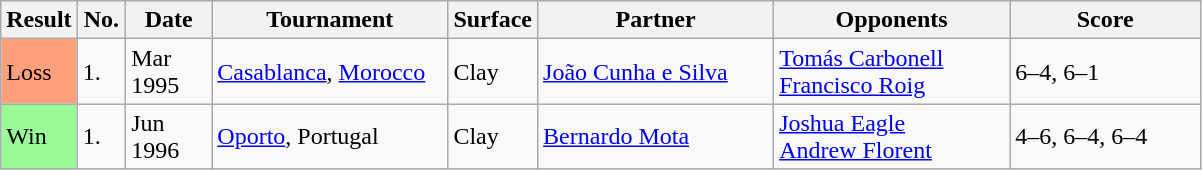<table class="sortable wikitable">
<tr>
<th style="width:40px">Result</th>
<th style="width:25px">No.</th>
<th style="width:50px">Date</th>
<th style="width:150px">Tournament</th>
<th style="width:50px">Surface</th>
<th style="width:150px">Partner</th>
<th style="width:150px">Opponents</th>
<th style="width:120px" class="unsortable">Score</th>
</tr>
<tr>
<td style="background:#ffa07a;">Loss</td>
<td>1.</td>
<td>Mar 1995</td>
<td><a href='#'>Casablanca</a>, <a href='#'>Morocco</a></td>
<td>Clay</td>
<td> <a href='#'>João Cunha e Silva</a></td>
<td> <a href='#'>Tomás Carbonell</a> <br>  <a href='#'>Francisco Roig</a></td>
<td>6–4, 6–1</td>
</tr>
<tr>
<td style="background:#98fb98;">Win</td>
<td>1.</td>
<td>Jun 1996</td>
<td><a href='#'>Oporto</a>, Portugal</td>
<td>Clay</td>
<td> <a href='#'>Bernardo Mota</a></td>
<td> <a href='#'>Joshua Eagle</a> <br>  <a href='#'>Andrew Florent</a></td>
<td>4–6, 6–4, 6–4</td>
</tr>
</table>
